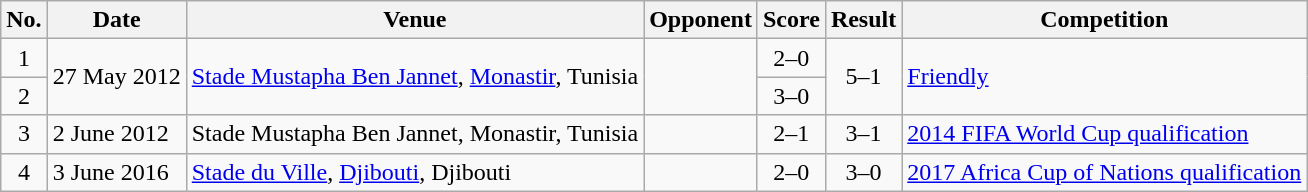<table class="wikitable sortable">
<tr>
<th scope="col">No.</th>
<th scope="col" data-sort-type="date">Date</th>
<th scope="col">Venue</th>
<th scope="col">Opponent</th>
<th scope="col">Score</th>
<th scope="col">Result</th>
<th scope="col">Competition</th>
</tr>
<tr>
<td style="text-align:center">1</td>
<td rowspan="2">27 May 2012</td>
<td rowspan="2"><a href='#'>Stade Mustapha Ben Jannet</a>, <a href='#'>Monastir</a>, Tunisia</td>
<td rowspan="2"></td>
<td style="text-align:center">2–0</td>
<td rowspan="2" style="text-align:center">5–1</td>
<td rowspan="2"><a href='#'>Friendly</a></td>
</tr>
<tr>
<td style="text-align:center">2</td>
<td style="text-align:center">3–0</td>
</tr>
<tr>
<td style="text-align:center">3</td>
<td>2 June 2012</td>
<td>Stade Mustapha Ben Jannet, Monastir, Tunisia</td>
<td></td>
<td style="text-align:center">2–1</td>
<td style="text-align:center">3–1</td>
<td><a href='#'>2014 FIFA World Cup qualification</a></td>
</tr>
<tr>
<td style="text-align:center">4</td>
<td>3 June 2016</td>
<td><a href='#'>Stade du Ville</a>, <a href='#'>Djibouti</a>, Djibouti</td>
<td></td>
<td style="text-align:center">2–0</td>
<td style="text-align:center">3–0</td>
<td><a href='#'>2017 Africa Cup of Nations qualification</a></td>
</tr>
</table>
